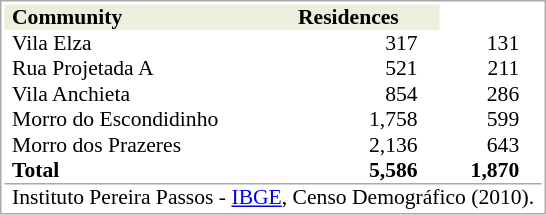<table style="border:1px #AAA solid;padding:2px;font-size:90%;margin:0 20px"  Border=0 Cellpadding=0 Cellspacing=0>
<tr style="font-weight:bold;background:#eed">
<td style="padding:0 5px">Community</td>
<td style="padding:0 5px;text-align:ri[ight">Residences</td>
</tr>
<tr>
<td style="padding:0 5px">Vila Elza</td>
<td style="padding:0 15px 0 5px;text-align:right">317</td>
<td style="padding:0 15px 0 5px;text-align:right">131</td>
</tr>
<tr>
<td style="padding:0 5px">Rua Projetada A</td>
<td style="padding:0 15px 0 5px;text-align:right">521</td>
<td style="padding:0 15px 0 5px;text-align:right">211</td>
</tr>
<tr>
<td style="padding:0 5px">Vila Anchieta</td>
<td style="padding:0 15px 0 5px;text-align:right">854</td>
<td style="padding:0 15px 0 5px;text-align:right">286</td>
</tr>
<tr>
<td style="padding:0 5px">Morro do Escondidinho</td>
<td style="padding:0 15px 0 5px;text-align:right">1,758</td>
<td style="padding:0 15px 0 5px;text-align:right">599</td>
</tr>
<tr>
<td style="padding:0 5px">Morro dos Prazeres</td>
<td style="padding:0 15px 0 5px;text-align:right">2,136</td>
<td style="padding:0 15px 0 5px;text-align:right">643</td>
</tr>
<tr style="font-weight:bold">
<td style="padding:0 5px">Total</td>
<td style="padding:0 15px 0 5px;text-align:right">5,586</td>
<td style="padding:0 15px 0 5px;text-align:right">1,870</td>
</tr>
<tr>
<td colspan=3 style="padding:0 5px;border-top:1px #aaa solid">Instituto Pereira Passos - <a href='#'>IBGE</a>, Censo Demográfico (2010).</td>
</tr>
</table>
